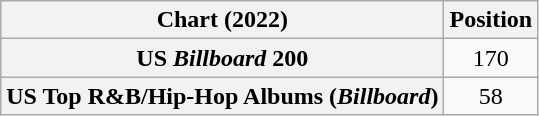<table class="wikitable sortable plainrowheaders" style="text-align:center">
<tr>
<th scope="col">Chart (2022)</th>
<th scope="col">Position</th>
</tr>
<tr>
<th scope="row">US <em>Billboard</em> 200</th>
<td>170</td>
</tr>
<tr>
<th scope="row">US Top R&B/Hip-Hop Albums (<em>Billboard</em>)</th>
<td>58</td>
</tr>
</table>
